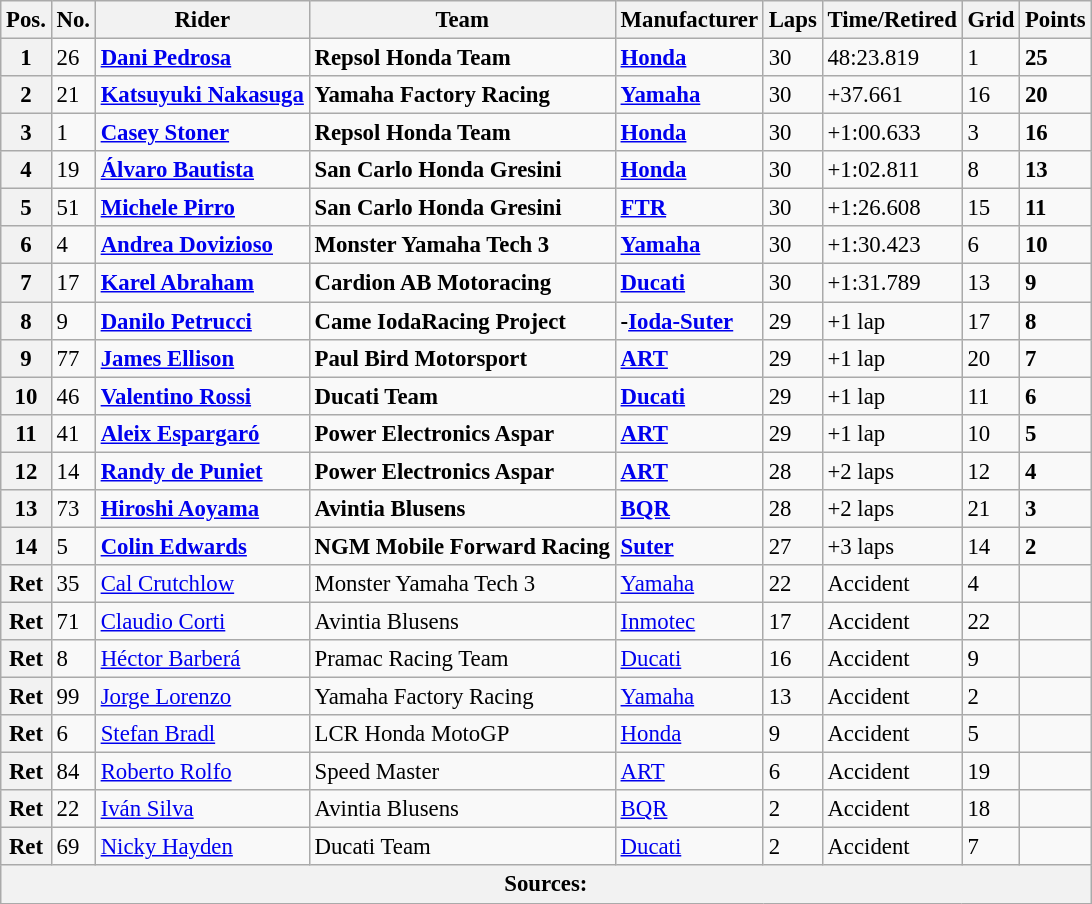<table class="wikitable" style="font-size: 95%;">
<tr>
<th>Pos.</th>
<th>No.</th>
<th>Rider</th>
<th>Team</th>
<th>Manufacturer</th>
<th>Laps</th>
<th>Time/Retired</th>
<th>Grid</th>
<th>Points</th>
</tr>
<tr>
<th>1</th>
<td>26</td>
<td> <strong><a href='#'>Dani Pedrosa</a></strong></td>
<td><strong>Repsol Honda Team</strong></td>
<td><strong><a href='#'>Honda</a></strong></td>
<td>30</td>
<td>48:23.819</td>
<td>1</td>
<td><strong>25</strong></td>
</tr>
<tr>
<th>2</th>
<td>21</td>
<td> <strong><a href='#'>Katsuyuki Nakasuga</a></strong></td>
<td><strong>Yamaha Factory Racing</strong></td>
<td><strong><a href='#'>Yamaha</a></strong></td>
<td>30</td>
<td>+37.661</td>
<td>16</td>
<td><strong>20</strong></td>
</tr>
<tr>
<th>3</th>
<td>1</td>
<td> <strong><a href='#'>Casey Stoner</a></strong></td>
<td><strong>Repsol Honda Team</strong></td>
<td><strong><a href='#'>Honda</a></strong></td>
<td>30</td>
<td>+1:00.633</td>
<td>3</td>
<td><strong>16</strong></td>
</tr>
<tr>
<th>4</th>
<td>19</td>
<td> <strong><a href='#'>Álvaro Bautista</a></strong></td>
<td><strong>San Carlo Honda Gresini</strong></td>
<td><strong><a href='#'>Honda</a></strong></td>
<td>30</td>
<td>+1:02.811</td>
<td>8</td>
<td><strong>13</strong></td>
</tr>
<tr>
<th>5</th>
<td>51</td>
<td> <strong><a href='#'>Michele Pirro</a></strong></td>
<td><strong>San Carlo Honda Gresini</strong></td>
<td><strong><a href='#'>FTR</a></strong></td>
<td>30</td>
<td>+1:26.608</td>
<td>15</td>
<td><strong>11</strong></td>
</tr>
<tr>
<th>6</th>
<td>4</td>
<td> <strong><a href='#'>Andrea Dovizioso</a></strong></td>
<td><strong>Monster Yamaha Tech 3</strong></td>
<td><strong><a href='#'>Yamaha</a></strong></td>
<td>30</td>
<td>+1:30.423</td>
<td>6</td>
<td><strong>10</strong></td>
</tr>
<tr>
<th>7</th>
<td>17</td>
<td> <strong><a href='#'>Karel Abraham</a></strong></td>
<td><strong>Cardion AB Motoracing</strong></td>
<td><strong><a href='#'>Ducati</a></strong></td>
<td>30</td>
<td>+1:31.789</td>
<td>13</td>
<td><strong>9</strong></td>
</tr>
<tr>
<th>8</th>
<td>9</td>
<td> <strong><a href='#'>Danilo Petrucci</a></strong></td>
<td><strong>Came IodaRacing Project</strong></td>
<td><strong>-<a href='#'>Ioda-Suter</a></strong></td>
<td>29</td>
<td>+1 lap</td>
<td>17</td>
<td><strong>8</strong></td>
</tr>
<tr>
<th>9</th>
<td>77</td>
<td> <strong><a href='#'>James Ellison</a></strong></td>
<td><strong>Paul Bird Motorsport</strong></td>
<td><strong><a href='#'>ART</a></strong></td>
<td>29</td>
<td>+1 lap</td>
<td>20</td>
<td><strong>7</strong></td>
</tr>
<tr>
<th>10</th>
<td>46</td>
<td> <strong><a href='#'>Valentino Rossi</a></strong></td>
<td><strong>Ducati Team</strong></td>
<td><strong><a href='#'>Ducati</a></strong></td>
<td>29</td>
<td>+1 lap</td>
<td>11</td>
<td><strong>6</strong></td>
</tr>
<tr>
<th>11</th>
<td>41</td>
<td> <strong><a href='#'>Aleix Espargaró</a></strong></td>
<td><strong>Power Electronics Aspar</strong></td>
<td><strong><a href='#'>ART</a></strong></td>
<td>29</td>
<td>+1 lap</td>
<td>10</td>
<td><strong>5</strong></td>
</tr>
<tr>
<th>12</th>
<td>14</td>
<td> <strong><a href='#'>Randy de Puniet</a></strong></td>
<td><strong>Power Electronics Aspar</strong></td>
<td><strong><a href='#'>ART</a></strong></td>
<td>28</td>
<td>+2 laps</td>
<td>12</td>
<td><strong>4</strong></td>
</tr>
<tr>
<th>13</th>
<td>73</td>
<td> <strong><a href='#'>Hiroshi Aoyama</a></strong></td>
<td><strong>Avintia Blusens</strong></td>
<td><strong><a href='#'>BQR</a></strong></td>
<td>28</td>
<td>+2 laps</td>
<td>21</td>
<td><strong>3</strong></td>
</tr>
<tr>
<th>14</th>
<td>5</td>
<td> <strong><a href='#'>Colin Edwards</a></strong></td>
<td><strong>NGM Mobile Forward Racing</strong></td>
<td><strong><a href='#'>Suter</a></strong></td>
<td>27</td>
<td>+3 laps</td>
<td>14</td>
<td><strong>2</strong></td>
</tr>
<tr>
<th>Ret</th>
<td>35</td>
<td> <a href='#'>Cal Crutchlow</a></td>
<td>Monster Yamaha Tech 3</td>
<td><a href='#'>Yamaha</a></td>
<td>22</td>
<td>Accident</td>
<td>4</td>
<td></td>
</tr>
<tr>
<th>Ret</th>
<td>71</td>
<td> <a href='#'>Claudio Corti</a></td>
<td>Avintia Blusens</td>
<td><a href='#'>Inmotec</a></td>
<td>17</td>
<td>Accident</td>
<td>22</td>
<td></td>
</tr>
<tr>
<th>Ret</th>
<td>8</td>
<td> <a href='#'>Héctor Barberá</a></td>
<td>Pramac Racing Team</td>
<td><a href='#'>Ducati</a></td>
<td>16</td>
<td>Accident</td>
<td>9</td>
<td></td>
</tr>
<tr>
<th>Ret</th>
<td>99</td>
<td> <a href='#'>Jorge Lorenzo</a></td>
<td>Yamaha Factory Racing</td>
<td><a href='#'>Yamaha</a></td>
<td>13</td>
<td>Accident</td>
<td>2</td>
<td></td>
</tr>
<tr>
<th>Ret</th>
<td>6</td>
<td> <a href='#'>Stefan Bradl</a></td>
<td>LCR Honda MotoGP</td>
<td><a href='#'>Honda</a></td>
<td>9</td>
<td>Accident</td>
<td>5</td>
<td></td>
</tr>
<tr>
<th>Ret</th>
<td>84</td>
<td> <a href='#'>Roberto Rolfo</a></td>
<td>Speed Master</td>
<td><a href='#'>ART</a></td>
<td>6</td>
<td>Accident</td>
<td>19</td>
<td></td>
</tr>
<tr>
<th>Ret</th>
<td>22</td>
<td> <a href='#'>Iván Silva</a></td>
<td>Avintia Blusens</td>
<td><a href='#'>BQR</a></td>
<td>2</td>
<td>Accident</td>
<td>18</td>
<td></td>
</tr>
<tr>
<th>Ret</th>
<td>69</td>
<td> <a href='#'>Nicky Hayden</a></td>
<td>Ducati Team</td>
<td><a href='#'>Ducati</a></td>
<td>2</td>
<td>Accident</td>
<td>7</td>
<td></td>
</tr>
<tr>
<th colspan=9>Sources: </th>
</tr>
</table>
